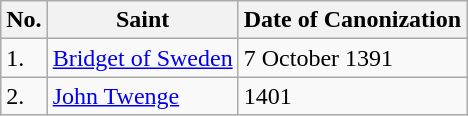<table class="wikitable">
<tr>
<th>No.</th>
<th>Saint</th>
<th>Date of Canonization</th>
</tr>
<tr>
<td>1.</td>
<td><a href='#'>Bridget of Sweden</a></td>
<td>7 October 1391</td>
</tr>
<tr>
<td>2.</td>
<td><a href='#'>John Twenge</a></td>
<td>1401</td>
</tr>
</table>
